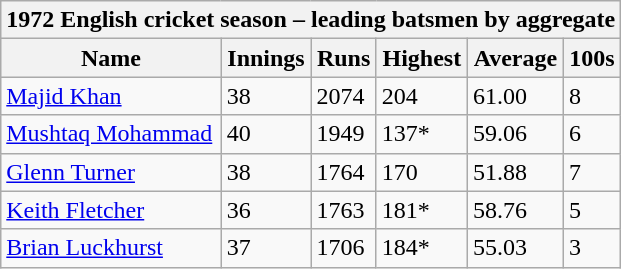<table class="wikitable">
<tr>
<th bgcolor="#efefef" colspan="7">1972 English cricket season – leading batsmen by aggregate</th>
</tr>
<tr bgcolor="#efefef">
<th>Name</th>
<th>Innings</th>
<th>Runs</th>
<th>Highest</th>
<th>Average</th>
<th>100s</th>
</tr>
<tr>
<td><a href='#'>Majid Khan</a></td>
<td>38</td>
<td>2074</td>
<td>204</td>
<td>61.00</td>
<td>8</td>
</tr>
<tr>
<td><a href='#'>Mushtaq Mohammad</a></td>
<td>40</td>
<td>1949</td>
<td>137*</td>
<td>59.06</td>
<td>6</td>
</tr>
<tr>
<td><a href='#'>Glenn Turner</a></td>
<td>38</td>
<td>1764</td>
<td>170</td>
<td>51.88</td>
<td>7</td>
</tr>
<tr>
<td><a href='#'>Keith Fletcher</a></td>
<td>36</td>
<td>1763</td>
<td>181*</td>
<td>58.76</td>
<td>5</td>
</tr>
<tr>
<td><a href='#'>Brian Luckhurst</a></td>
<td>37</td>
<td>1706</td>
<td>184*</td>
<td>55.03</td>
<td>3</td>
</tr>
</table>
